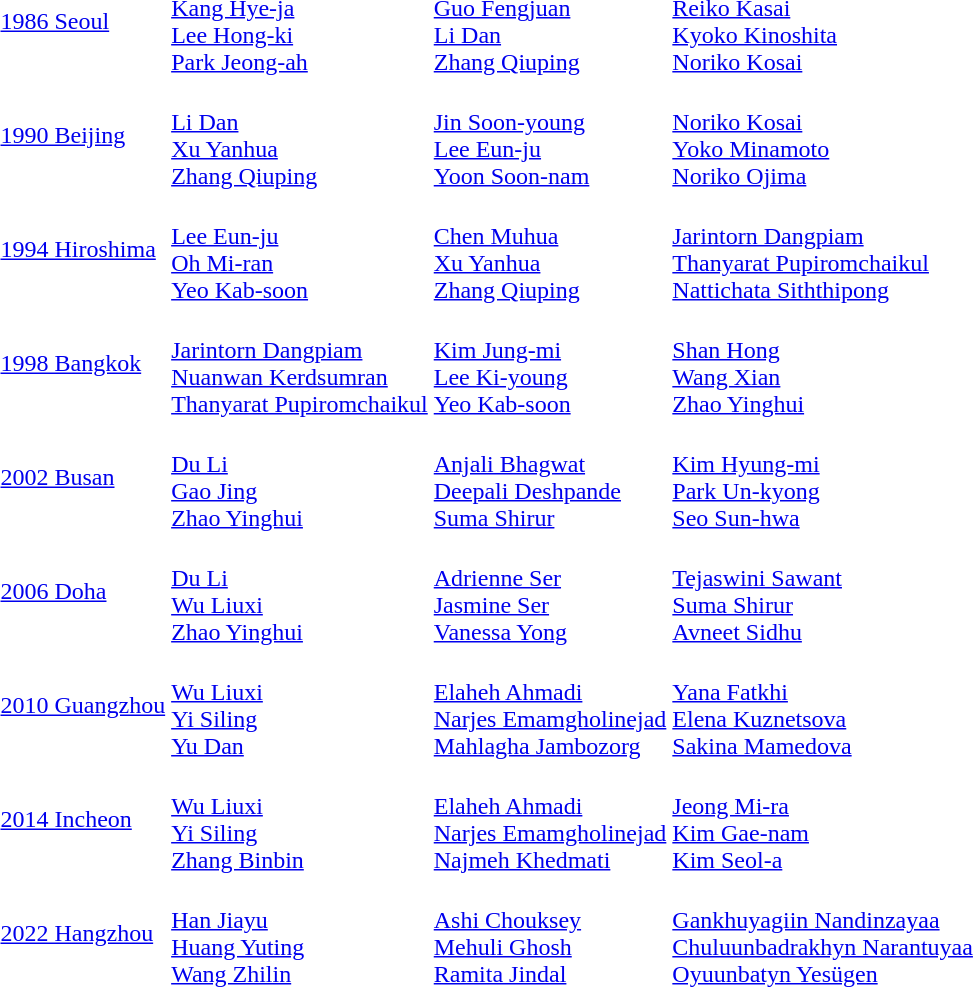<table>
<tr>
<td><a href='#'>1986 Seoul</a></td>
<td><br><a href='#'>Kang Hye-ja</a><br><a href='#'>Lee Hong-ki</a><br><a href='#'>Park Jeong-ah</a></td>
<td><br><a href='#'>Guo Fengjuan</a><br><a href='#'>Li Dan</a><br><a href='#'>Zhang Qiuping</a></td>
<td><br><a href='#'>Reiko Kasai</a><br><a href='#'>Kyoko Kinoshita</a><br><a href='#'>Noriko Kosai</a></td>
</tr>
<tr>
<td><a href='#'>1990 Beijing</a></td>
<td><br><a href='#'>Li Dan</a><br><a href='#'>Xu Yanhua</a><br><a href='#'>Zhang Qiuping</a></td>
<td><br><a href='#'>Jin Soon-young</a><br><a href='#'>Lee Eun-ju</a><br><a href='#'>Yoon Soon-nam</a></td>
<td><br><a href='#'>Noriko Kosai</a><br><a href='#'>Yoko Minamoto</a><br><a href='#'>Noriko Ojima</a></td>
</tr>
<tr>
<td><a href='#'>1994 Hiroshima</a></td>
<td><br><a href='#'>Lee Eun-ju</a><br><a href='#'>Oh Mi-ran</a><br><a href='#'>Yeo Kab-soon</a></td>
<td><br><a href='#'>Chen Muhua</a><br><a href='#'>Xu Yanhua</a><br><a href='#'>Zhang Qiuping</a></td>
<td><br><a href='#'>Jarintorn Dangpiam</a><br><a href='#'>Thanyarat Pupiromchaikul</a><br><a href='#'>Nattichata Siththipong</a></td>
</tr>
<tr>
<td><a href='#'>1998 Bangkok</a></td>
<td><br><a href='#'>Jarintorn Dangpiam</a><br><a href='#'>Nuanwan Kerdsumran</a><br><a href='#'>Thanyarat Pupiromchaikul</a></td>
<td><br><a href='#'>Kim Jung-mi</a><br><a href='#'>Lee Ki-young</a><br><a href='#'>Yeo Kab-soon</a></td>
<td><br><a href='#'>Shan Hong</a><br><a href='#'>Wang Xian</a><br><a href='#'>Zhao Yinghui</a></td>
</tr>
<tr>
<td><a href='#'>2002 Busan</a></td>
<td><br><a href='#'>Du Li</a><br><a href='#'>Gao Jing</a><br><a href='#'>Zhao Yinghui</a></td>
<td><br><a href='#'>Anjali Bhagwat</a><br><a href='#'>Deepali Deshpande</a><br><a href='#'>Suma Shirur</a></td>
<td><br><a href='#'>Kim Hyung-mi</a><br><a href='#'>Park Un-kyong</a><br><a href='#'>Seo Sun-hwa</a></td>
</tr>
<tr>
<td><a href='#'>2006 Doha</a></td>
<td><br><a href='#'>Du Li</a><br><a href='#'>Wu Liuxi</a><br><a href='#'>Zhao Yinghui</a></td>
<td><br><a href='#'>Adrienne Ser</a><br><a href='#'>Jasmine Ser</a><br><a href='#'>Vanessa Yong</a></td>
<td><br><a href='#'>Tejaswini Sawant</a><br><a href='#'>Suma Shirur</a><br><a href='#'>Avneet Sidhu</a></td>
</tr>
<tr>
<td><a href='#'>2010 Guangzhou</a></td>
<td><br><a href='#'>Wu Liuxi</a><br><a href='#'>Yi Siling</a><br><a href='#'>Yu Dan</a></td>
<td><br><a href='#'>Elaheh Ahmadi</a><br><a href='#'>Narjes Emamgholinejad</a><br><a href='#'>Mahlagha Jambozorg</a></td>
<td><br><a href='#'>Yana Fatkhi</a><br><a href='#'>Elena Kuznetsova</a><br><a href='#'>Sakina Mamedova</a></td>
</tr>
<tr>
<td><a href='#'>2014 Incheon</a></td>
<td><br><a href='#'>Wu Liuxi</a><br><a href='#'>Yi Siling</a><br><a href='#'>Zhang Binbin</a></td>
<td><br><a href='#'>Elaheh Ahmadi</a><br><a href='#'>Narjes Emamgholinejad</a><br><a href='#'>Najmeh Khedmati</a></td>
<td><br><a href='#'>Jeong Mi-ra</a><br><a href='#'>Kim Gae-nam</a><br><a href='#'>Kim Seol-a</a></td>
</tr>
<tr>
<td><a href='#'>2022 Hangzhou</a></td>
<td><br><a href='#'>Han Jiayu</a><br><a href='#'>Huang Yuting</a><br><a href='#'>Wang Zhilin</a></td>
<td><br><a href='#'>Ashi Chouksey</a><br><a href='#'>Mehuli Ghosh</a><br><a href='#'>Ramita Jindal</a></td>
<td><br><a href='#'>Gankhuyagiin Nandinzayaa</a><br><a href='#'>Chuluunbadrakhyn Narantuyaa</a><br><a href='#'>Oyuunbatyn Yesügen</a></td>
</tr>
</table>
